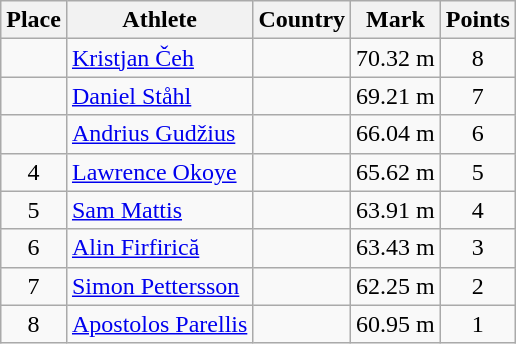<table class="wikitable">
<tr>
<th>Place</th>
<th>Athlete</th>
<th>Country</th>
<th>Mark</th>
<th>Points</th>
</tr>
<tr>
<td align=center></td>
<td><a href='#'>Kristjan Čeh</a></td>
<td></td>
<td>70.32 m</td>
<td align=center>8</td>
</tr>
<tr>
<td align=center></td>
<td><a href='#'>Daniel Ståhl</a></td>
<td></td>
<td>69.21 m</td>
<td align=center>7</td>
</tr>
<tr>
<td align=center></td>
<td><a href='#'>Andrius Gudžius</a></td>
<td></td>
<td>66.04 m</td>
<td align=center>6</td>
</tr>
<tr>
<td align=center>4</td>
<td><a href='#'>Lawrence Okoye</a></td>
<td></td>
<td>65.62 m</td>
<td align=center>5</td>
</tr>
<tr>
<td align=center>5</td>
<td><a href='#'>Sam Mattis</a></td>
<td></td>
<td>63.91 m</td>
<td align=center>4</td>
</tr>
<tr>
<td align=center>6</td>
<td><a href='#'>Alin Firfirică</a></td>
<td></td>
<td>63.43 m</td>
<td align=center>3</td>
</tr>
<tr>
<td align=center>7</td>
<td><a href='#'>Simon Pettersson</a></td>
<td></td>
<td>62.25 m</td>
<td align=center>2</td>
</tr>
<tr>
<td align=center>8</td>
<td><a href='#'>Apostolos Parellis</a></td>
<td></td>
<td>60.95 m</td>
<td align=center>1</td>
</tr>
</table>
